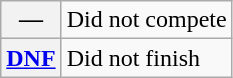<table class="wikitable">
<tr>
<th scope="row">—</th>
<td>Did not compete</td>
</tr>
<tr>
<th scope="row"><a href='#'>DNF</a></th>
<td>Did not finish</td>
</tr>
</table>
